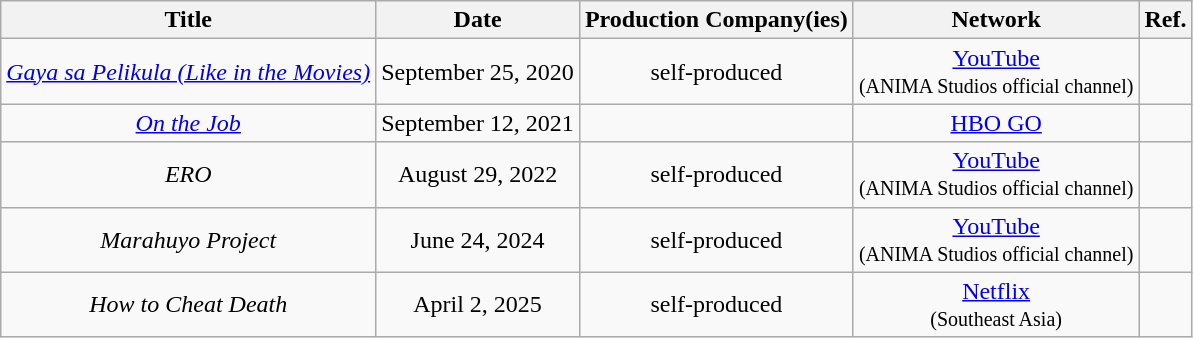<table class="wikitable"  style="text-align:center">
<tr>
<th>Title</th>
<th>Date</th>
<th>Production Company(ies)</th>
<th>Network</th>
<th>Ref.</th>
</tr>
<tr>
<td><em><a href='#'>Gaya sa Pelikula (Like in the Movies)</a></em></td>
<td>September 25, 2020</td>
<td>self-produced</td>
<td><a href='#'>YouTube</a><br><small>(ANIMA Studios official channel)</small></td>
<td></td>
</tr>
<tr>
<td><em><a href='#'>On the Job</a></em></td>
<td>September 12, 2021</td>
<td></td>
<td><a href='#'>HBO GO</a></td>
<td></td>
</tr>
<tr>
<td><em>ERO</em></td>
<td>August 29, 2022</td>
<td>self-produced</td>
<td><a href='#'>YouTube</a><br><small>(ANIMA Studios official channel)</small></td>
<td></td>
</tr>
<tr>
<td><em>Marahuyo Project</em></td>
<td>June 24, 2024</td>
<td>self-produced</td>
<td><a href='#'>YouTube</a><br><small>(ANIMA Studios official channel)</small></td>
<td></td>
</tr>
<tr>
<td><em>How to Cheat Death</em></td>
<td>April 2, 2025</td>
<td>self-produced</td>
<td><a href='#'>Netflix</a><br><small>(Southeast Asia)</small></td>
<td></td>
</tr>
</table>
